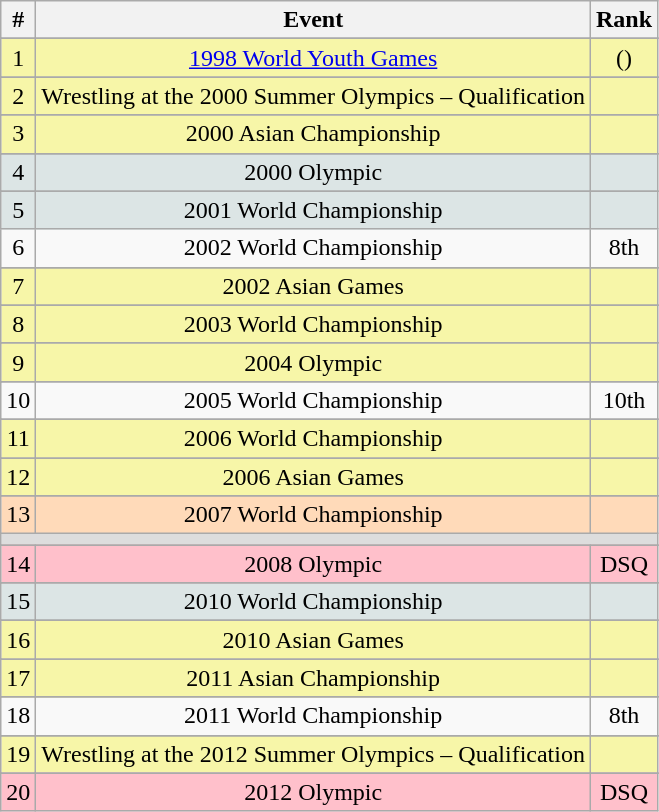<table class="wikitable" style="text-align: center;">
<tr>
<th>#</th>
<th>Event</th>
<th>Rank</th>
</tr>
<tr>
</tr>
<tr bgcolor=F7F6A8>
<td>1</td>
<td><a href='#'>1998 World Youth Games</a></td>
<td> ()</td>
</tr>
<tr>
</tr>
<tr bgcolor=F7F6A8>
<td>2</td>
<td>Wrestling at the 2000 Summer Olympics – Qualification</td>
<td></td>
</tr>
<tr>
</tr>
<tr bgcolor=F7F6A8>
<td>3</td>
<td>2000 Asian Championship</td>
<td></td>
</tr>
<tr>
</tr>
<tr bgcolor=DCE5E5>
<td>4</td>
<td>2000 Olympic</td>
<td></td>
</tr>
<tr>
</tr>
<tr bgcolor=DCE5E5>
<td>5</td>
<td>2001 World Championship</td>
<td></td>
</tr>
<tr>
<td>6</td>
<td>2002 World Championship</td>
<td>8th</td>
</tr>
<tr>
</tr>
<tr bgcolor=F7F6A8>
<td>7</td>
<td>2002 Asian Games</td>
<td></td>
</tr>
<tr>
</tr>
<tr bgcolor=F7F6A8>
<td>8</td>
<td>2003 World Championship</td>
<td></td>
</tr>
<tr>
</tr>
<tr bgcolor=F7F6A8>
<td>9</td>
<td>2004 Olympic</td>
<td></td>
</tr>
<tr>
</tr>
<tr>
<td>10</td>
<td>2005 World Championship</td>
<td>10th</td>
</tr>
<tr>
</tr>
<tr bgcolor=F7F6A8>
<td>11</td>
<td>2006 World Championship</td>
<td></td>
</tr>
<tr>
</tr>
<tr bgcolor=F7F6A8>
<td>12</td>
<td>2006 Asian Games</td>
<td></td>
</tr>
<tr>
</tr>
<tr bgcolor=FFDAB9>
<td>13</td>
<td>2007 World Championship</td>
<td></td>
</tr>
<tr bgcolor=#DDDDDD>
<td colspan=4></td>
</tr>
<tr>
</tr>
<tr bgcolor=pink>
<td>14</td>
<td>2008 Olympic</td>
<td>DSQ</td>
</tr>
<tr>
</tr>
<tr bgcolor=DCE5E5>
<td>15</td>
<td>2010 World Championship</td>
<td></td>
</tr>
<tr>
</tr>
<tr bgcolor=F7F6A8>
<td>16</td>
<td>2010 Asian Games</td>
<td></td>
</tr>
<tr>
</tr>
<tr bgcolor=F7F6A8>
<td>17</td>
<td>2011 Asian Championship</td>
<td></td>
</tr>
<tr>
</tr>
<tr>
<td>18</td>
<td>2011 World Championship</td>
<td>8th</td>
</tr>
<tr>
</tr>
<tr bgcolor=F7F6A8>
<td>19</td>
<td>Wrestling at the 2012 Summer Olympics – Qualification</td>
<td></td>
</tr>
<tr>
</tr>
<tr bgcolor=pink>
<td>20</td>
<td>2012 Olympic</td>
<td>DSQ</td>
</tr>
</table>
